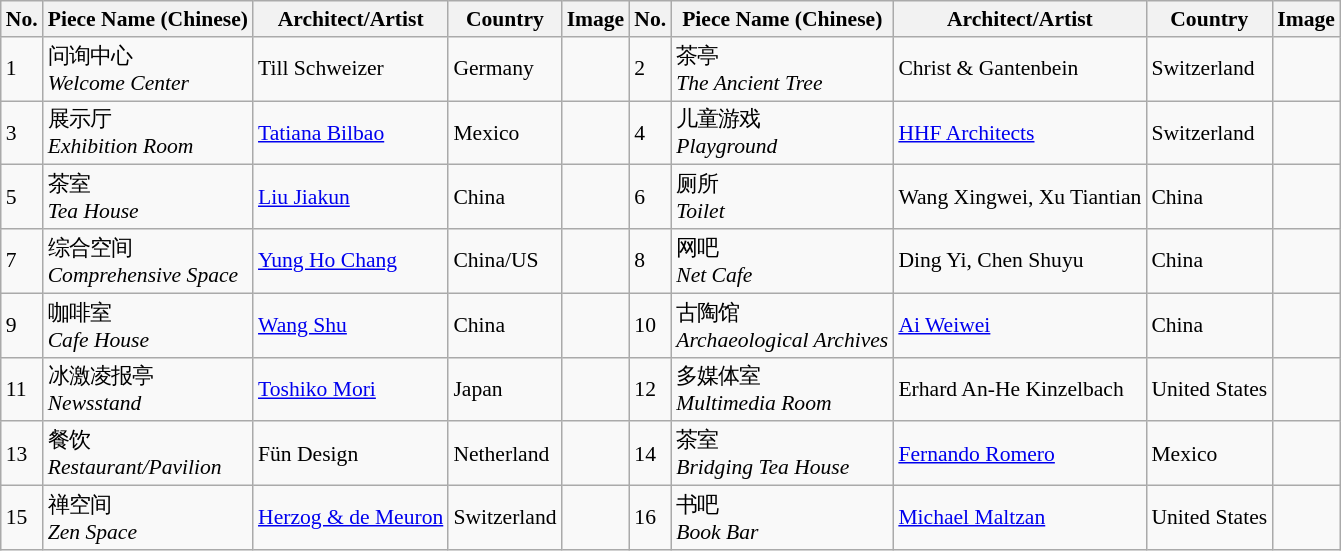<table class="wikitable sortable" style="font-size: 90%">
<tr>
<th>No.</th>
<th>Piece Name (Chinese)</th>
<th>Architect/Artist</th>
<th>Country</th>
<th>Image</th>
<th>No.</th>
<th>Piece Name (Chinese)</th>
<th>Architect/Artist</th>
<th>Country</th>
<th>Image</th>
</tr>
<tr>
<td>1</td>
<td>问询中心<br><em>Welcome Center</em></td>
<td>Till Schweizer</td>
<td>Germany</td>
<td></td>
<td>2</td>
<td>茶亭<br><em>The Ancient Tree</em></td>
<td>Christ & Gantenbein</td>
<td>Switzerland</td>
<td></td>
</tr>
<tr>
<td>3</td>
<td>展示厅<br><em>Exhibition Room</em></td>
<td><a href='#'>Tatiana Bilbao</a></td>
<td>Mexico</td>
<td></td>
<td>4</td>
<td>儿童游戏<br><em>Playground</em></td>
<td><a href='#'>HHF Architects</a></td>
<td>Switzerland</td>
<td></td>
</tr>
<tr>
<td>5</td>
<td>茶室<br><em>Tea House</em></td>
<td><a href='#'>Liu Jiakun</a></td>
<td>China</td>
<td></td>
<td>6</td>
<td>厕所<br><em>Toilet</em></td>
<td>Wang Xingwei, Xu Tiantian</td>
<td>China</td>
<td></td>
</tr>
<tr>
<td>7</td>
<td>综合空间<br><em>Comprehensive Space</em></td>
<td><a href='#'>Yung Ho Chang</a></td>
<td>China/US</td>
<td></td>
<td>8</td>
<td>网吧<br><em>Net Cafe</em></td>
<td>Ding Yi, Chen Shuyu</td>
<td>China</td>
<td></td>
</tr>
<tr>
<td>9</td>
<td>咖啡室<br><em>Cafe House</em></td>
<td><a href='#'>Wang Shu</a></td>
<td>China</td>
<td></td>
<td>10</td>
<td>古陶馆<br><em>Archaeological Archives</em></td>
<td><a href='#'>Ai Weiwei</a></td>
<td>China</td>
<td></td>
</tr>
<tr>
<td>11</td>
<td>冰激凌报亭<br><em>Newsstand</em></td>
<td><a href='#'>Toshiko Mori</a></td>
<td>Japan</td>
<td></td>
<td>12</td>
<td>多媒体室<br><em>Multimedia Room</em></td>
<td>Erhard An-He Kinzelbach</td>
<td>United States</td>
<td></td>
</tr>
<tr>
<td>13</td>
<td>餐饮<br><em>Restaurant/Pavilion</em></td>
<td>Fün Design</td>
<td>Netherland</td>
<td></td>
<td>14</td>
<td>茶室<br><em>Bridging Tea House</em></td>
<td><a href='#'>Fernando Romero</a></td>
<td>Mexico</td>
<td></td>
</tr>
<tr>
<td>15</td>
<td>禅空间<br><em>Zen Space</em></td>
<td><a href='#'>Herzog & de Meuron</a></td>
<td>Switzerland</td>
<td></td>
<td>16</td>
<td>书吧<br><em>Book Bar</em></td>
<td><a href='#'>Michael Maltzan</a></td>
<td>United States</td>
<td></td>
</tr>
</table>
